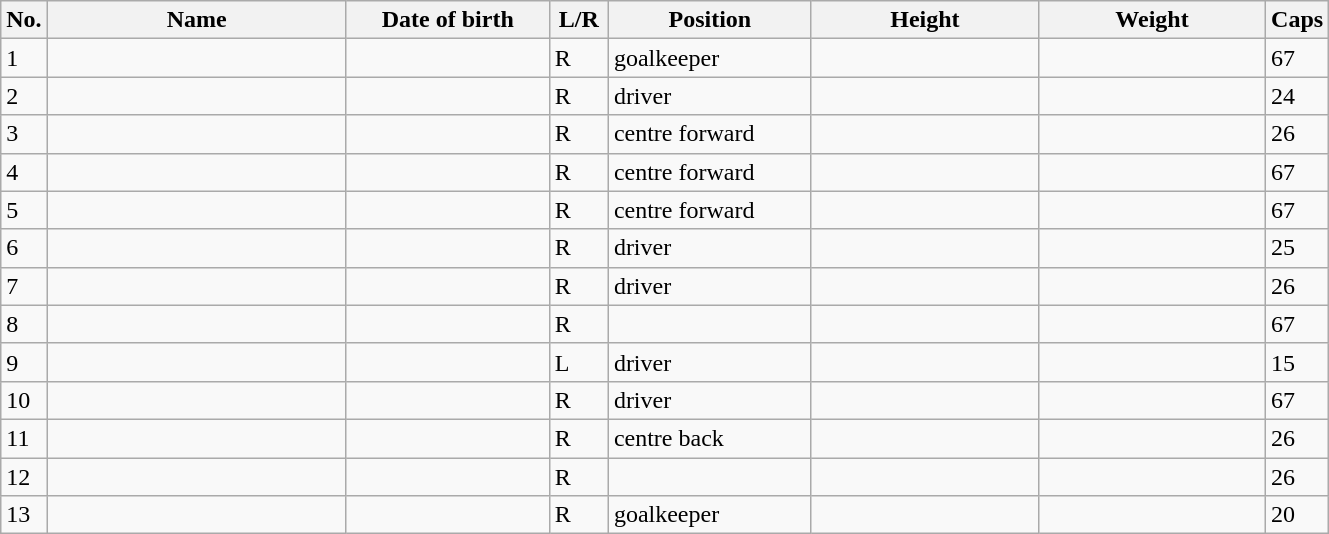<table class=wikitable sortable style=font-size:100%; text-align:center;>
<tr>
<th>No.</th>
<th style=width:12em>Name</th>
<th style=width:8em>Date of birth</th>
<th style=width:2em>L/R</th>
<th style=width:8em>Position</th>
<th style=width:9em>Height</th>
<th style=width:9em>Weight</th>
<th>Caps</th>
</tr>
<tr>
<td>1</td>
<td align=left></td>
<td></td>
<td>R</td>
<td>goalkeeper</td>
<td></td>
<td></td>
<td>67</td>
</tr>
<tr>
<td>2</td>
<td align=left></td>
<td></td>
<td>R</td>
<td>driver</td>
<td></td>
<td></td>
<td>24</td>
</tr>
<tr>
<td>3</td>
<td align=left></td>
<td></td>
<td>R</td>
<td>centre forward</td>
<td></td>
<td></td>
<td>26</td>
</tr>
<tr>
<td>4</td>
<td align=left></td>
<td></td>
<td>R</td>
<td>centre forward</td>
<td></td>
<td></td>
<td>67</td>
</tr>
<tr>
<td>5</td>
<td align=left></td>
<td></td>
<td>R</td>
<td>centre forward</td>
<td></td>
<td></td>
<td>67</td>
</tr>
<tr>
<td>6</td>
<td align=left></td>
<td></td>
<td>R</td>
<td>driver</td>
<td></td>
<td></td>
<td>25</td>
</tr>
<tr>
<td>7</td>
<td align=left></td>
<td></td>
<td>R</td>
<td>driver</td>
<td></td>
<td></td>
<td>26</td>
</tr>
<tr>
<td>8</td>
<td align=left></td>
<td></td>
<td>R</td>
<td></td>
<td></td>
<td></td>
<td>67</td>
</tr>
<tr>
<td>9</td>
<td align=left></td>
<td></td>
<td>L</td>
<td>driver</td>
<td></td>
<td></td>
<td>15</td>
</tr>
<tr>
<td>10</td>
<td align=left></td>
<td></td>
<td>R</td>
<td>driver</td>
<td></td>
<td></td>
<td>67</td>
</tr>
<tr>
<td>11</td>
<td align=left></td>
<td></td>
<td>R</td>
<td>centre back</td>
<td></td>
<td></td>
<td>26</td>
</tr>
<tr>
<td>12</td>
<td align=left></td>
<td></td>
<td>R</td>
<td></td>
<td></td>
<td></td>
<td>26</td>
</tr>
<tr>
<td>13</td>
<td align=left></td>
<td></td>
<td>R</td>
<td>goalkeeper</td>
<td></td>
<td></td>
<td>20</td>
</tr>
</table>
